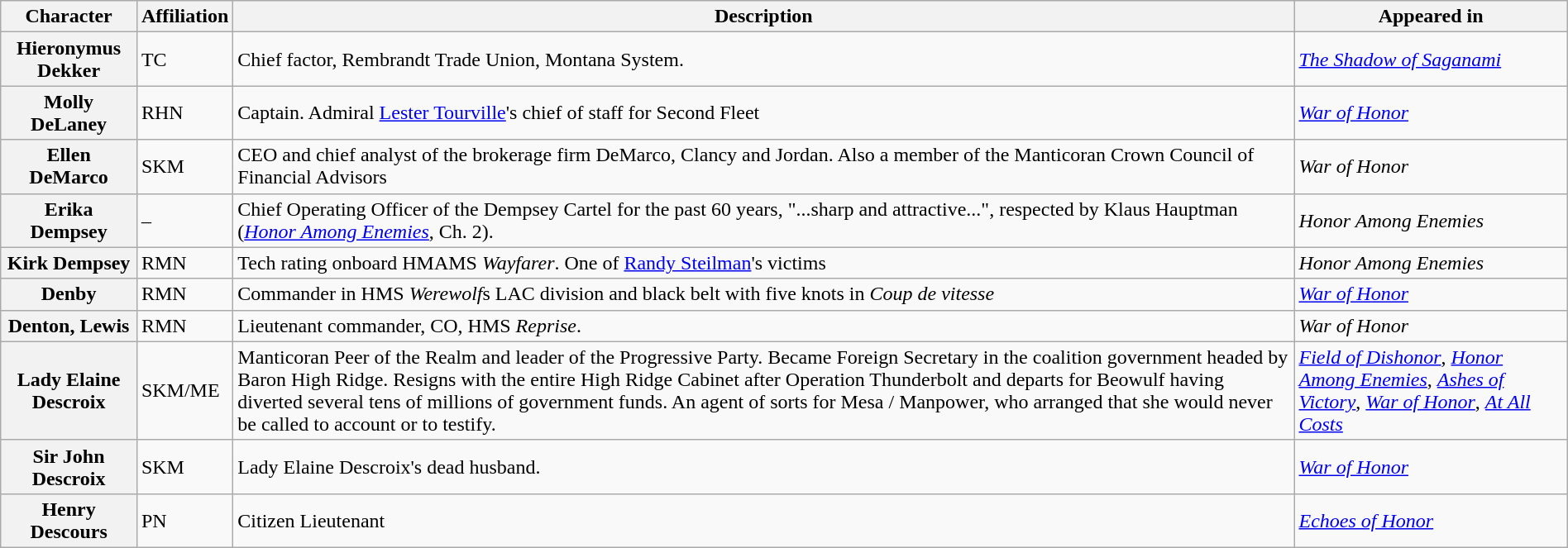<table class="wikitable" style="width: 100%">
<tr>
<th>Character</th>
<th>Affiliation</th>
<th>Description</th>
<th>Appeared in</th>
</tr>
<tr>
<th>Hieronymus Dekker</th>
<td>TC</td>
<td>Chief factor, Rembrandt Trade Union, Montana System.</td>
<td><em><a href='#'>The Shadow of Saganami</a></em></td>
</tr>
<tr>
<th>Molly DeLaney</th>
<td>RHN</td>
<td>Captain. Admiral <a href='#'>Lester Tourville</a>'s chief of staff for Second Fleet</td>
<td><em><a href='#'>War of Honor</a></em></td>
</tr>
<tr>
<th>Ellen DeMarco</th>
<td>SKM</td>
<td>CEO and chief analyst of the brokerage firm DeMarco, Clancy and Jordan. Also a member of the Manticoran Crown Council of Financial Advisors</td>
<td><em>War of Honor</em></td>
</tr>
<tr>
<th>Erika Dempsey</th>
<td>–</td>
<td>Chief Operating Officer of the Dempsey Cartel for the past 60 years, "...sharp and attractive...", respected by Klaus Hauptman (<em><a href='#'>Honor Among Enemies</a></em>, Ch. 2).</td>
<td><em>Honor Among Enemies</em></td>
</tr>
<tr>
<th>Kirk Dempsey</th>
<td>RMN</td>
<td>Tech rating onboard HMAMS <em>Wayfarer</em>. One of <a href='#'>Randy Steilman</a>'s victims</td>
<td><em>Honor Among Enemies</em></td>
</tr>
<tr>
<th>Denby</th>
<td>RMN</td>
<td>Commander in HMS <em>Werewolf</em>s LAC division and black belt with five knots in <em>Coup de vitesse</em></td>
<td><em><a href='#'>War of Honor</a></em></td>
</tr>
<tr>
<th>Denton, Lewis</th>
<td>RMN</td>
<td>Lieutenant commander, CO, HMS <em>Reprise</em>.</td>
<td><em>War of Honor</em></td>
</tr>
<tr>
<th>Lady Elaine Descroix</th>
<td>SKM/ME</td>
<td>Manticoran Peer of the Realm and leader of the Progressive Party. Became Foreign Secretary in the coalition government headed by Baron High Ridge. Resigns with the entire High Ridge Cabinet after Operation Thunderbolt and departs for Beowulf having diverted several tens of millions of government funds. An agent of sorts for Mesa / Manpower, who arranged that she would never be called to account or to testify.</td>
<td><em><a href='#'>Field of Dishonor</a></em>, <em><a href='#'>Honor Among Enemies</a></em>, <em><a href='#'>Ashes of Victory</a></em>, <em><a href='#'>War of Honor</a></em>, <em><a href='#'>At All Costs</a></em></td>
</tr>
<tr>
<th>Sir John Descroix</th>
<td>SKM</td>
<td>Lady Elaine Descroix's dead husband.</td>
<td><em><a href='#'>War of Honor</a></em></td>
</tr>
<tr>
<th>Henry Descours</th>
<td>PN</td>
<td>Citizen Lieutenant</td>
<td><em><a href='#'>Echoes of Honor</a></em></td>
</tr>
</table>
